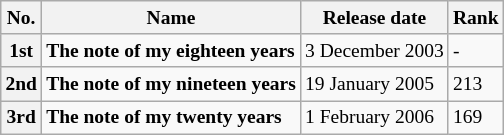<table class=wikitable style="font-size:small">
<tr>
<th>No.</th>
<th>Name</th>
<th>Release date</th>
<th>Rank</th>
</tr>
<tr>
<th>1st</th>
<td><strong>The note of my eighteen years</strong></td>
<td>3 December 2003</td>
<td>-</td>
</tr>
<tr>
<th>2nd</th>
<td><strong>The note of my nineteen years</strong></td>
<td>19 January 2005</td>
<td>213</td>
</tr>
<tr>
<th>3rd</th>
<td><strong>The note of my twenty years</strong></td>
<td>1 February 2006</td>
<td>169</td>
</tr>
</table>
